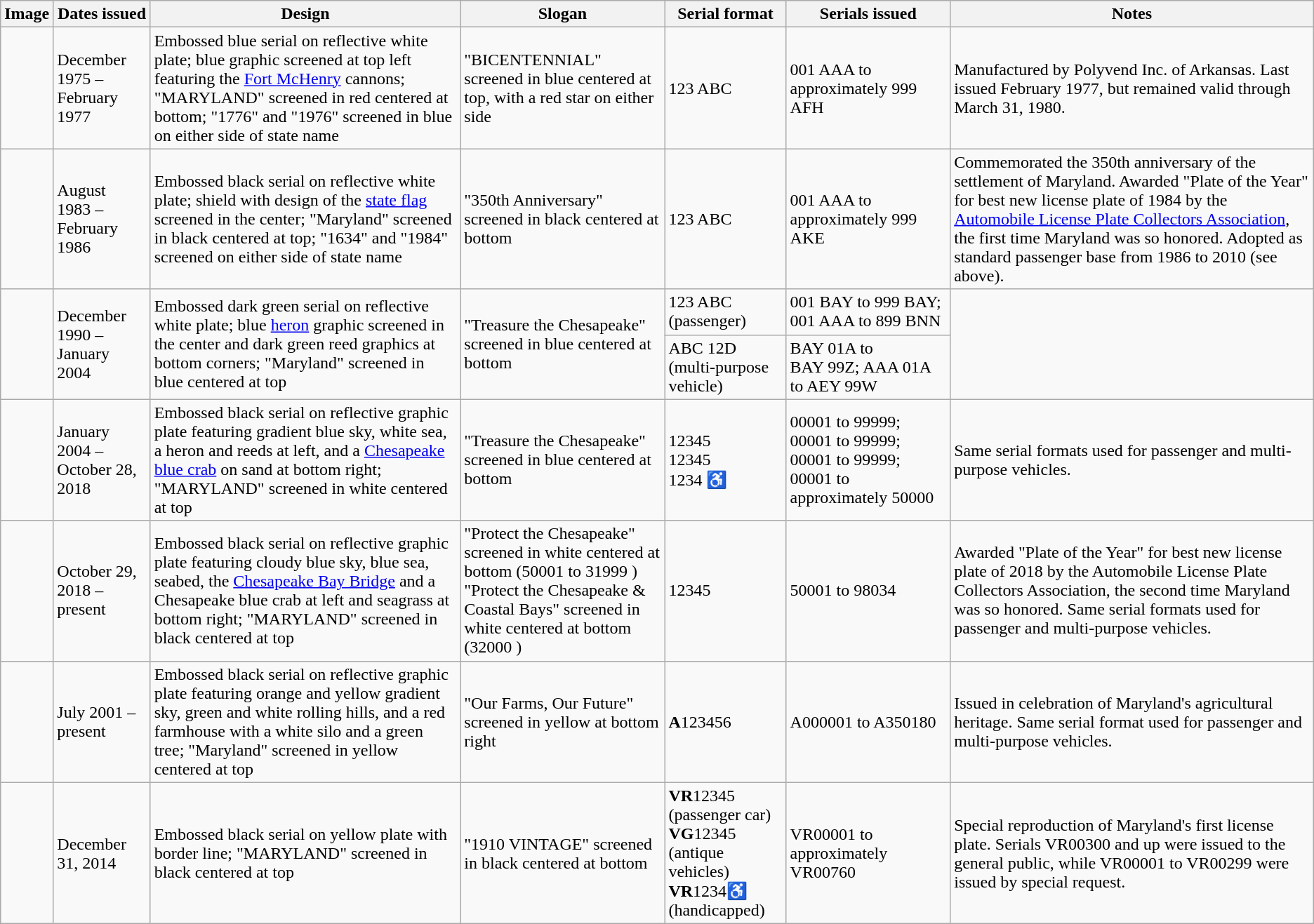<table class="wikitable">
<tr>
<th>Image</th>
<th>Dates issued</th>
<th>Design</th>
<th>Slogan</th>
<th>Serial format</th>
<th>Serials issued</th>
<th>Notes</th>
</tr>
<tr>
<td></td>
<td>December 1975 – February 1977</td>
<td>Embossed blue serial on reflective white plate; blue graphic screened at top left featuring the <a href='#'>Fort McHenry</a> cannons; "MARYLAND" screened in red centered at bottom; "1776" and "1976" screened in blue on either side of state name</td>
<td>"BICENTENNIAL" screened in blue centered at top, with a red star on either side</td>
<td>123 ABC</td>
<td>001 AAA to approximately 999 AFH</td>
<td>Manufactured by Polyvend Inc. of Arkansas. Last issued February 1977, but remained valid through March 31, 1980.</td>
</tr>
<tr>
<td></td>
<td>August 1983 – February 1986</td>
<td>Embossed black serial on reflective white plate; shield with design of the <a href='#'>state flag</a> screened in the center; "Maryland" screened in black centered at top; "1634" and "1984" screened on either side of state name</td>
<td>"350th Anniversary" screened in black centered at bottom</td>
<td>123 ABC</td>
<td>001 AAA to approximately 999 AKE</td>
<td>Commemorated the 350th anniversary of the settlement of Maryland. Awarded "Plate of the Year" for best new license plate of 1984 by the <a href='#'>Automobile License Plate Collectors Association</a>, the first time Maryland was so honored. Adopted as standard passenger base from 1986 to 2010 (see above).</td>
</tr>
<tr>
<td rowspan="2"></td>
<td rowspan="2">December 1990 – January 2004</td>
<td rowspan="2">Embossed dark green serial on reflective white plate; blue <a href='#'>heron</a> graphic screened in the center and dark green reed graphics at bottom corners; "Maryland" screened in blue centered at top</td>
<td rowspan="2">"Treasure the Chesapeake" screened in blue centered at bottom</td>
<td>123 ABC (passenger)</td>
<td>001 BAY to 999 BAY; 001 AAA to 899 BNN</td>
<td rowspan="2"></td>
</tr>
<tr>
<td>ABC 12D (multi-purpose vehicle)</td>
<td>BAY 01A to BAY 99Z; AAA 01A to AEY 99W</td>
</tr>
<tr>
<td></td>
<td>January 2004 – October 28, 2018</td>
<td>Embossed black serial on reflective graphic plate featuring gradient blue sky, white sea, a heron and reeds at left, and a <a href='#'>Chesapeake blue crab</a> on sand at bottom right; "MARYLAND" screened in white centered at top</td>
<td>"Treasure the Chesapeake" screened in blue centered at bottom</td>
<td>12345<br>12345<br>1234 ♿</td>
<td>00001 to 99999; 00001 to 99999; 00001 to 99999; 00001 to approximately 50000</td>
<td>Same serial formats used for passenger and multi-purpose vehicles.</td>
</tr>
<tr>
<td></td>
<td>October 29, 2018 – present</td>
<td>Embossed black serial on reflective graphic plate featuring cloudy blue sky, blue sea, seabed, the <a href='#'>Chesapeake Bay Bridge</a> and a Chesapeake blue crab at left and seagrass at bottom right; "MARYLAND" screened in black centered at top</td>
<td>"Protect the Chesapeake" screened in white centered at bottom (50001  to 31999 )<br>"Protect the Chesapeake & Coastal Bays" screened in white centered at bottom (32000 )</td>
<td>12345</td>
<td>50001 to 98034 </td>
<td>Awarded "Plate of the Year" for best new license plate of 2018 by the Automobile License Plate Collectors Association, the second time Maryland was so honored. Same serial formats used for passenger and multi-purpose vehicles.</td>
</tr>
<tr>
<td></td>
<td>July 2001 – present</td>
<td>Embossed black serial on reflective graphic plate featuring orange and yellow gradient sky, green and white rolling hills, and a red farmhouse with a white silo and a green tree; "Maryland" screened in yellow centered at top</td>
<td>"Our Farms, Our Future" screened in yellow at bottom right</td>
<td><strong>A</strong>123456</td>
<td>A000001 to A350180 </td>
<td>Issued in celebration of Maryland's agricultural heritage. Same serial format used for passenger and multi-purpose vehicles.</td>
</tr>
<tr>
<td></td>
<td> December 31, 2014</td>
<td>Embossed black serial on yellow plate with border line; "MARYLAND" screened in black centered at top</td>
<td>"1910 VINTAGE" screened in black centered at bottom</td>
<td><strong>VR</strong>12345 (passenger car)<br><strong>VG</strong>12345 (antique vehicles)<br><strong>VR</strong>1234♿ (handicapped)</td>
<td>VR00001 to approximately VR00760</td>
<td>Special reproduction of Maryland's first license plate. Serials VR00300 and up were issued to the general public, while VR00001 to VR00299 were issued by special request.</td>
</tr>
</table>
